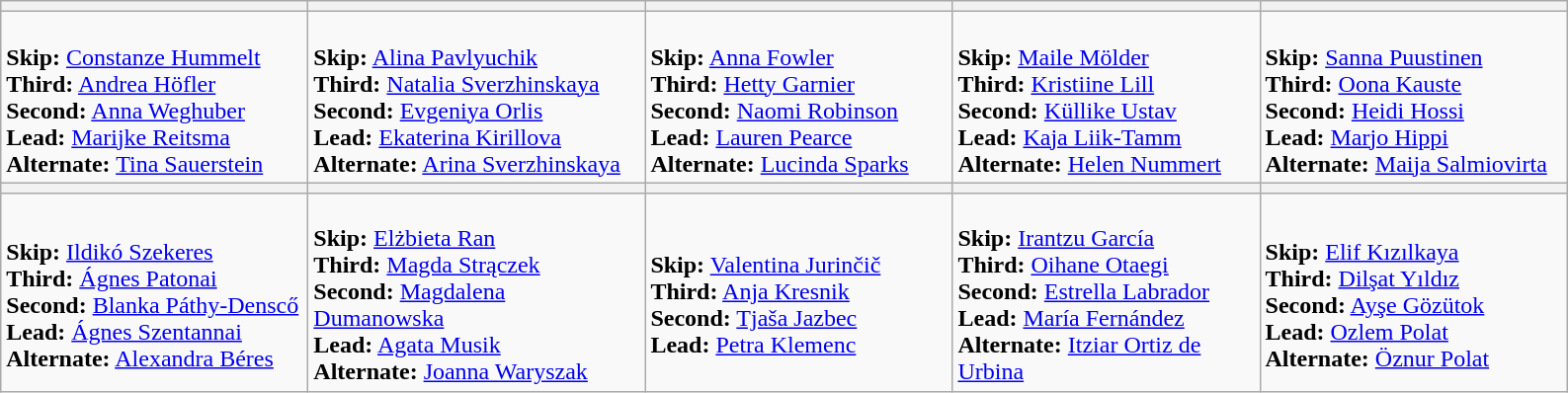<table class="wikitable">
<tr align=center>
<th width=200></th>
<th width=220></th>
<th width=200></th>
<th width=200></th>
<th width=200></th>
</tr>
<tr>
<td><br><strong>Skip:</strong> <a href='#'>Constanze Hummelt</a><br>
<strong>Third:</strong> <a href='#'>Andrea Höfler</a><br>
<strong>Second:</strong> <a href='#'>Anna Weghuber</a><br>
<strong>Lead:</strong> <a href='#'>Marijke Reitsma</a><br>
<strong>Alternate:</strong> <a href='#'>Tina Sauerstein</a></td>
<td><br><strong>Skip:</strong> <a href='#'>Alina Pavlyuchik</a><br>
<strong>Third:</strong> <a href='#'>Natalia Sverzhinskaya</a><br>
<strong>Second:</strong> <a href='#'>Evgeniya Orlis</a><br>
<strong>Lead:</strong> <a href='#'>Ekaterina Kirillova</a><br>
<strong>Alternate:</strong> <a href='#'>Arina Sverzhinskaya</a></td>
<td><br><strong>Skip:</strong> <a href='#'>Anna Fowler</a><br>
<strong>Third:</strong> <a href='#'>Hetty Garnier</a><br>
<strong>Second:</strong> <a href='#'>Naomi Robinson</a><br>
<strong>Lead:</strong> <a href='#'>Lauren Pearce</a><br>
<strong>Alternate:</strong> <a href='#'>Lucinda Sparks</a></td>
<td><br><strong>Skip:</strong> <a href='#'>Maile Mölder</a><br>
<strong>Third:</strong> <a href='#'>Kristiine Lill</a><br>
<strong>Second:</strong> <a href='#'>Küllike Ustav</a><br>
<strong>Lead:</strong> <a href='#'>Kaja Liik-Tamm</a><br>
<strong>Alternate:</strong> <a href='#'>Helen Nummert</a></td>
<td><br><strong>Skip:</strong> <a href='#'>Sanna Puustinen</a><br>
<strong>Third:</strong> <a href='#'>Oona Kauste</a><br>
<strong>Second:</strong> <a href='#'>Heidi Hossi</a><br>
<strong>Lead:</strong> <a href='#'>Marjo Hippi</a><br>
<strong>Alternate:</strong> <a href='#'>Maija Salmiovirta</a></td>
</tr>
<tr align=center>
<th width=200></th>
<th width=220></th>
<th width=200></th>
<th width=200></th>
<th width=200></th>
</tr>
<tr>
<td><br><strong>Skip:</strong> <a href='#'>Ildikó Szekeres</a><br>
<strong>Third:</strong> <a href='#'>Ágnes Patonai</a><br>
<strong>Second:</strong> <a href='#'>Blanka Páthy-Denscő</a><br>
<strong>Lead:</strong> <a href='#'>Ágnes Szentannai</a><br>
<strong>Alternate:</strong> <a href='#'>Alexandra Béres</a></td>
<td><br><strong>Skip:</strong> <a href='#'>Elżbieta Ran</a><br>
<strong>Third:</strong> <a href='#'>Magda Strączek</a><br>
<strong>Second:</strong> <a href='#'>Magdalena Dumanowska</a><br>
<strong>Lead:</strong> <a href='#'>Agata Musik</a><br>
<strong>Alternate:</strong> <a href='#'>Joanna Waryszak</a></td>
<td><br><strong>Skip:</strong> <a href='#'>Valentina Jurinčič</a><br>
<strong>Third:</strong> <a href='#'>Anja Kresnik</a><br>
<strong>Second:</strong> <a href='#'>Tjaša Jazbec</a><br>
<strong>Lead:</strong> <a href='#'>Petra Klemenc</a></td>
<td><br><strong>Skip:</strong> <a href='#'>Irantzu García</a><br>
<strong>Third:</strong> <a href='#'>Oihane Otaegi</a><br>
<strong>Second:</strong> <a href='#'>Estrella Labrador</a><br>
<strong>Lead:</strong> <a href='#'>María Fernández</a><br>
<strong>Alternate:</strong> <a href='#'>Itziar Ortiz de Urbina</a></td>
<td><br><strong>Skip:</strong> <a href='#'>Elif Kızılkaya</a><br>
<strong>Third:</strong> <a href='#'>Dilşat Yıldız</a><br>
<strong>Second:</strong> <a href='#'>Ayşe Gözütok</a><br>
<strong>Lead:</strong> <a href='#'>Ozlem Polat</a><br>
<strong>Alternate:</strong> <a href='#'>Öznur Polat</a></td>
</tr>
</table>
